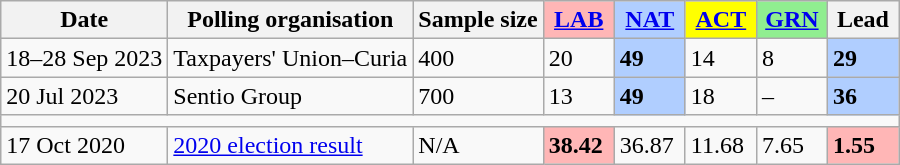<table class="wikitable">
<tr>
<th>Date</th>
<th>Polling organisation</th>
<th>Sample size</th>
<th style="background-color:#FFB6B6;width:40px"><a href='#'>LAB</a></th>
<th style="background-color:#B0CEFF;width:40px"><a href='#'>NAT</a></th>
<th style="background-color:#FFFF00;width:40px"><a href='#'>ACT</a></th>
<th style="background-color:#90EE90;width:40px"><a href='#'>GRN</a></th>
<th style="width:40px;">Lead</th>
</tr>
<tr>
<td>18–28 Sep 2023</td>
<td>Taxpayers' Union–Curia</td>
<td>400</td>
<td>20</td>
<td style="background:#B0CEFF;"><strong>49</strong></td>
<td>14</td>
<td>8</td>
<td style="background:#B0CEFF;"><strong>29</strong></td>
</tr>
<tr>
<td>20 Jul 2023</td>
<td>Sentio Group</td>
<td>700</td>
<td>13</td>
<td style="background:#B0CEFF;"><strong>49</strong></td>
<td>18</td>
<td>–</td>
<td style="background:#B0CEFF;"><strong>36</strong></td>
</tr>
<tr>
<td colspan="10"></td>
</tr>
<tr>
<td>17 Oct 2020</td>
<td><a href='#'>2020 election result</a></td>
<td>N/A</td>
<td style="background-color:#FFB6B6;"><strong>38.42</strong></td>
<td>36.87</td>
<td>11.68</td>
<td>7.65</td>
<td style="background-color:#FFB6B6;"><strong>1.55</strong></td>
</tr>
</table>
